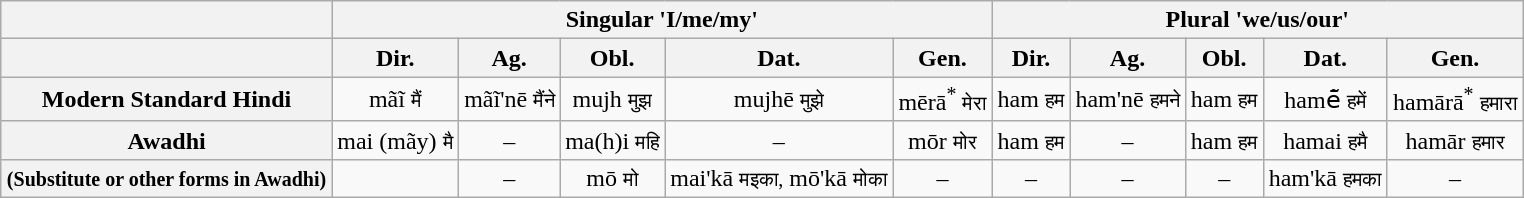<table class="wikitable" style="text-align: center; margin-left: auto; margin-right: auto; border: none;">
<tr>
<th></th>
<th colspan="5">Singular 'I/me/my'</th>
<th colspan="5">Plural 'we/us/our'</th>
</tr>
<tr>
<th></th>
<th>Dir.</th>
<th>Ag.</th>
<th>Obl.</th>
<th>Dat.</th>
<th>Gen.</th>
<th>Dir.</th>
<th>Ag.</th>
<th>Obl.</th>
<th>Dat.</th>
<th>Gen.</th>
</tr>
<tr>
<th>Modern Standard Hindi</th>
<td>mãĩ <small>मैं</small></td>
<td>mãĩ'nē <small>मैंने</small></td>
<td>mujh <small>मुझ</small></td>
<td>mujhē <small>मुझे</small></td>
<td>mērā<sup>*</sup> <small>मेरा</small></td>
<td>ham <small>हम</small></td>
<td>ham'nē <small>हमने</small></td>
<td>ham <small>हम</small></td>
<td>hamē̃ <small>हमें</small></td>
<td>hamārā<sup>*</sup> <small>हमारा</small></td>
</tr>
<tr>
<th>Awadhi</th>
<td>mai (mãy) <small>मै</small></td>
<td>–</td>
<td>ma(h)i <small>महि</small></td>
<td>–</td>
<td>mōr <small>मोर</small></td>
<td>ham <small>हम</small></td>
<td>–</td>
<td>ham <small>हम</small></td>
<td>hamai <small>हमै</small></td>
<td>hamār <small>हमार</small></td>
</tr>
<tr>
<th><small>(Substitute or other forms in Awadhi)</small></th>
<td></td>
<td>–</td>
<td>mō <small>मो</small></td>
<td>mai'kā <small>मइका,</small> mō'kā <small>मोका</small></td>
<td>–</td>
<td>–</td>
<td>–</td>
<td>–</td>
<td>ham'kā <small>हमका</small></td>
<td>–</td>
</tr>
</table>
